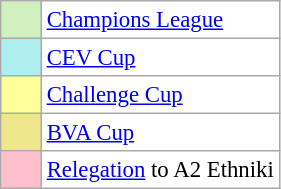<table class="wikitable" style="font-size: 95%; text-align:center;">
<tr>
<td style="background: #D0F0C0;" width="20"></td>
<td style="background:#ffffff; text-align:left"><a href='#'>Champions League</a></td>
</tr>
<tr>
<td style="background: #afeeee;" width="20"></td>
<td style="background:#ffffff; text-align:left"><a href='#'>CEV Cup</a></td>
</tr>
<tr>
<td style="background: #FFFF99;" width="20"></td>
<td style="background:#ffffff; text-align:left"><a href='#'>Challenge Cup</a></td>
</tr>
<tr>
<td style="background: #F0e68c;" width="20"></td>
<td style="background:#ffffff; text-align:left"><a href='#'>BVA Cup</a></td>
</tr>
<tr>
<td style="background: #ffc0cb" width="20"></td>
<td style="background:#ffffff; text-align:left"><a href='#'>Relegation</a> to A2 Ethniki</td>
</tr>
</table>
